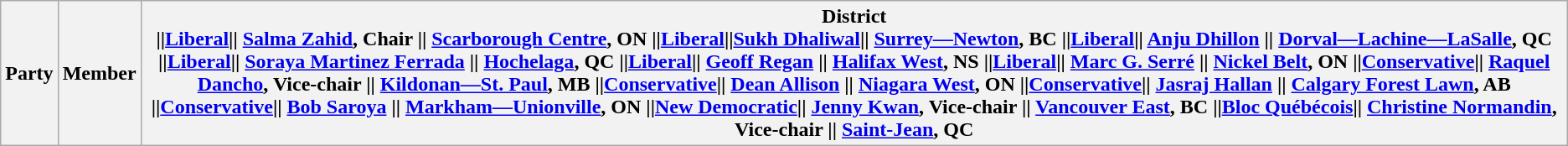<table class="wikitable">
<tr>
<th colspan="2">Party</th>
<th>Member</th>
<th>District<br>||<a href='#'>Liberal</a>|| <a href='#'>Salma Zahid</a>, Chair || <a href='#'>Scarborough Centre</a>, ON
||<a href='#'>Liberal</a>||<a href='#'>Sukh Dhaliwal</a>|| <a href='#'>Surrey—Newton</a>, BC
||<a href='#'>Liberal</a>|| <a href='#'>Anju Dhillon</a> || <a href='#'>Dorval—Lachine—LaSalle</a>, QC
||<a href='#'>Liberal</a>|| <a href='#'>Soraya Martinez Ferrada</a> || <a href='#'>Hochelaga</a>, QC
||<a href='#'>Liberal</a>|| <a href='#'>Geoff Regan</a> || <a href='#'>Halifax West</a>, NS
||<a href='#'>Liberal</a>|| <a href='#'>Marc G. Serré</a> || <a href='#'>Nickel Belt</a>, ON
||<a href='#'>Conservative</a>|| <a href='#'>Raquel Dancho</a>, Vice-chair || <a href='#'>Kildonan—St. Paul</a>, MB
||<a href='#'>Conservative</a>|| <a href='#'>Dean Allison</a> || <a href='#'>Niagara West</a>, ON
||<a href='#'>Conservative</a>|| <a href='#'>Jasraj Hallan</a> || <a href='#'>Calgary Forest Lawn</a>, AB
||<a href='#'>Conservative</a>|| <a href='#'>Bob Saroya</a> || <a href='#'>Markham—Unionville</a>, ON
||<a href='#'>New Democratic</a>|| <a href='#'>Jenny Kwan</a>, Vice-chair || <a href='#'>Vancouver East</a>, BC
||<a href='#'>Bloc Québécois</a>|| <a href='#'>Christine Normandin</a>, Vice-chair || <a href='#'>Saint-Jean</a>, QC</th>
</tr>
</table>
